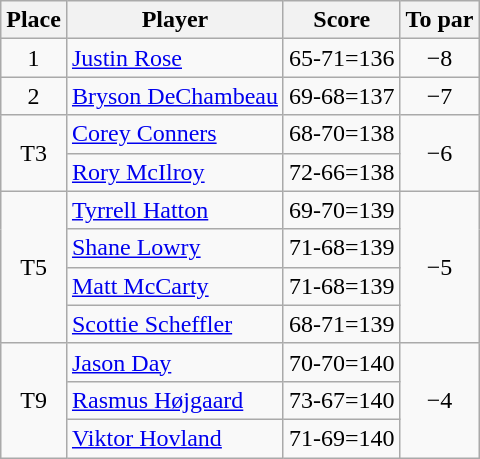<table class="wikitable">
<tr>
<th>Place</th>
<th>Player</th>
<th>Score</th>
<th>To par</th>
</tr>
<tr>
<td align=center>1</td>
<td> <a href='#'>Justin Rose</a></td>
<td>65-71=136</td>
<td align=center>−8</td>
</tr>
<tr>
<td align=center>2</td>
<td> <a href='#'>Bryson DeChambeau</a></td>
<td>69-68=137</td>
<td align=center>−7</td>
</tr>
<tr>
<td rowspan=2 align=center>T3</td>
<td> <a href='#'>Corey Conners</a></td>
<td>68-70=138</td>
<td rowspan=2 align=center>−6</td>
</tr>
<tr>
<td> <a href='#'>Rory McIlroy</a></td>
<td>72-66=138</td>
</tr>
<tr>
<td rowspan=4 align=center>T5</td>
<td> <a href='#'>Tyrrell Hatton</a></td>
<td>69-70=139</td>
<td rowspan=4 align=center>−5</td>
</tr>
<tr>
<td> <a href='#'>Shane Lowry</a></td>
<td>71-68=139</td>
</tr>
<tr>
<td> <a href='#'>Matt McCarty</a></td>
<td>71-68=139</td>
</tr>
<tr>
<td> <a href='#'>Scottie Scheffler</a></td>
<td>68-71=139</td>
</tr>
<tr>
<td rowspan=3 align=center>T9</td>
<td> <a href='#'>Jason Day</a></td>
<td>70-70=140</td>
<td rowspan=3 align=center>−4</td>
</tr>
<tr>
<td> <a href='#'>Rasmus Højgaard</a></td>
<td>73-67=140</td>
</tr>
<tr>
<td> <a href='#'>Viktor Hovland</a></td>
<td>71-69=140</td>
</tr>
</table>
